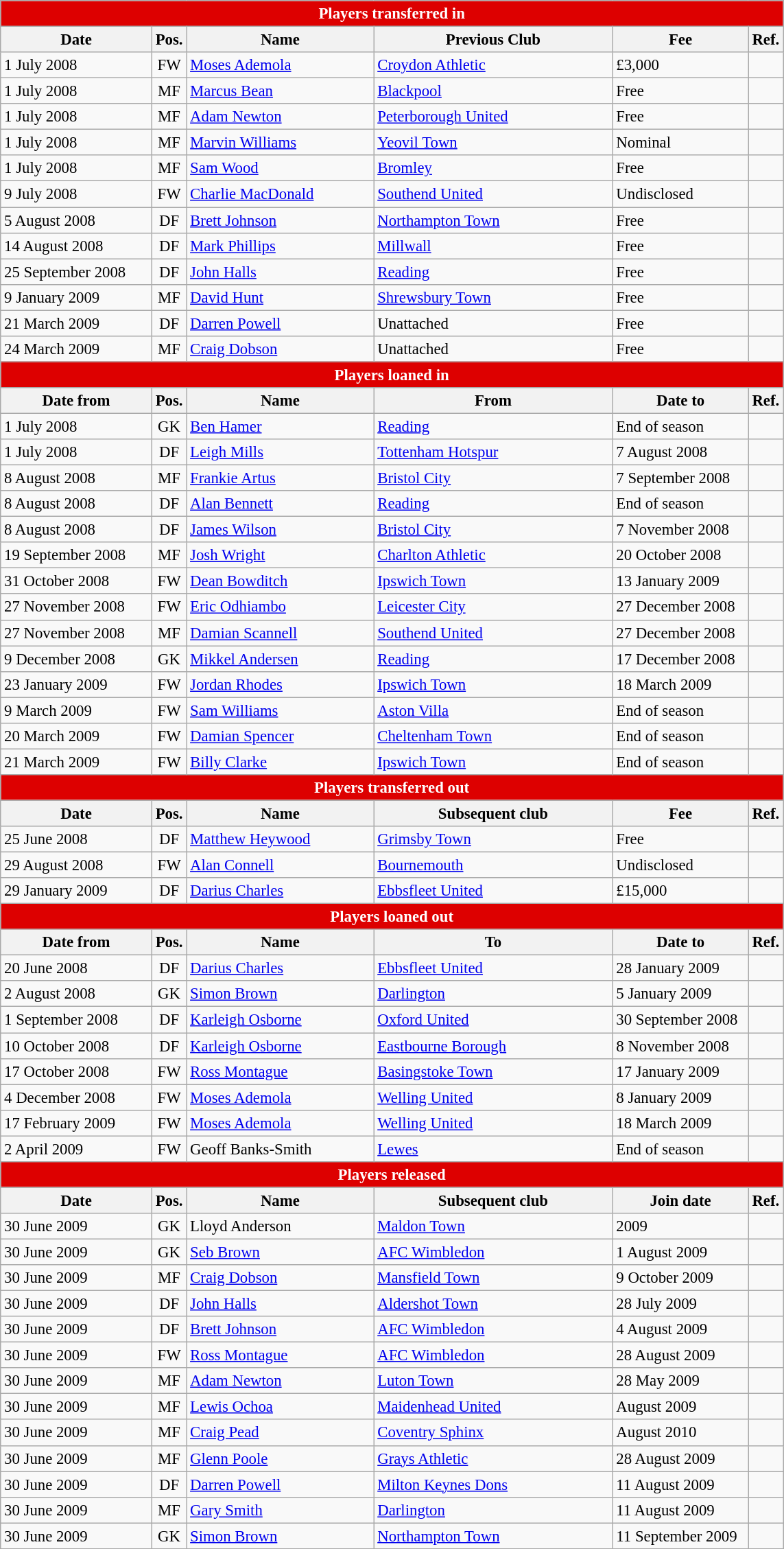<table class="wikitable" style="font-size:95%;">
<tr>
<th colspan="6" style="background:#d00; color:white; text-align:center;">Players transferred in</th>
</tr>
<tr>
<th style="width:140px;">Date</th>
<th style="width:25px;">Pos.</th>
<th style="width:175px;">Name</th>
<th style="width:225px;">Previous Club</th>
<th style="width:125px;">Fee</th>
<th style="width:25px;">Ref.</th>
</tr>
<tr>
<td>1 July 2008</td>
<td style="text-align:center;">FW</td>
<td> <a href='#'>Moses Ademola</a></td>
<td> <a href='#'>Croydon Athletic</a></td>
<td>£3,000</td>
<td></td>
</tr>
<tr>
<td>1 July 2008</td>
<td style="text-align:center;">MF</td>
<td> <a href='#'>Marcus Bean</a></td>
<td> <a href='#'>Blackpool</a></td>
<td>Free</td>
<td></td>
</tr>
<tr>
<td>1 July 2008</td>
<td style="text-align:center;">MF</td>
<td> <a href='#'>Adam Newton</a></td>
<td> <a href='#'>Peterborough United</a></td>
<td>Free</td>
<td></td>
</tr>
<tr>
<td>1 July 2008</td>
<td style="text-align:center;">MF</td>
<td> <a href='#'>Marvin Williams</a></td>
<td> <a href='#'>Yeovil Town</a></td>
<td>Nominal</td>
<td></td>
</tr>
<tr>
<td>1 July 2008</td>
<td style="text-align:center;">MF</td>
<td> <a href='#'>Sam Wood</a></td>
<td> <a href='#'>Bromley</a></td>
<td>Free</td>
<td></td>
</tr>
<tr>
<td>9 July 2008</td>
<td style="text-align:center;">FW</td>
<td> <a href='#'>Charlie MacDonald</a></td>
<td> <a href='#'>Southend United</a></td>
<td>Undisclosed</td>
<td></td>
</tr>
<tr>
<td>5 August 2008</td>
<td style="text-align:center;">DF</td>
<td> <a href='#'>Brett Johnson</a></td>
<td> <a href='#'>Northampton Town</a></td>
<td>Free</td>
<td></td>
</tr>
<tr>
<td>14 August 2008</td>
<td style="text-align:center;">DF</td>
<td> <a href='#'>Mark Phillips</a></td>
<td> <a href='#'>Millwall</a></td>
<td>Free</td>
<td></td>
</tr>
<tr>
<td>25 September 2008</td>
<td style="text-align:center;">DF</td>
<td> <a href='#'>John Halls</a></td>
<td> <a href='#'>Reading</a></td>
<td>Free</td>
<td></td>
</tr>
<tr>
<td>9 January 2009</td>
<td style="text-align:center;">MF</td>
<td> <a href='#'>David Hunt</a></td>
<td> <a href='#'>Shrewsbury Town</a></td>
<td>Free</td>
<td></td>
</tr>
<tr>
<td>21 March 2009</td>
<td style="text-align:center;">DF</td>
<td> <a href='#'>Darren Powell</a></td>
<td>Unattached</td>
<td>Free</td>
<td></td>
</tr>
<tr>
<td>24 March 2009</td>
<td style="text-align:center;">MF</td>
<td> <a href='#'>Craig Dobson</a></td>
<td>Unattached</td>
<td>Free</td>
<td></td>
</tr>
<tr>
<th colspan="6" style="background:#d00; color:white; text-align:center;">Players loaned in</th>
</tr>
<tr>
<th>Date from</th>
<th>Pos.</th>
<th>Name</th>
<th>From</th>
<th>Date to</th>
<th>Ref.</th>
</tr>
<tr>
<td>1 July 2008</td>
<td style="text-align:center;">GK</td>
<td> <a href='#'>Ben Hamer</a></td>
<td> <a href='#'>Reading</a></td>
<td>End of season</td>
<td></td>
</tr>
<tr>
<td>1 July 2008</td>
<td style="text-align:center;">DF</td>
<td> <a href='#'>Leigh Mills</a></td>
<td> <a href='#'>Tottenham Hotspur</a></td>
<td>7 August 2008</td>
<td></td>
</tr>
<tr>
<td>8 August 2008</td>
<td style="text-align:center;">MF</td>
<td> <a href='#'>Frankie Artus</a></td>
<td> <a href='#'>Bristol City</a></td>
<td>7 September 2008</td>
<td></td>
</tr>
<tr>
<td>8 August 2008</td>
<td style="text-align:center;">DF</td>
<td> <a href='#'>Alan Bennett</a></td>
<td> <a href='#'>Reading</a></td>
<td>End of season</td>
<td></td>
</tr>
<tr>
<td>8 August 2008</td>
<td style="text-align:center;">DF</td>
<td> <a href='#'>James Wilson</a></td>
<td> <a href='#'>Bristol City</a></td>
<td>7 November 2008</td>
<td></td>
</tr>
<tr>
<td>19 September 2008</td>
<td style="text-align:center;">MF</td>
<td> <a href='#'>Josh Wright</a></td>
<td> <a href='#'>Charlton Athletic</a></td>
<td>20 October 2008</td>
<td></td>
</tr>
<tr>
<td>31 October 2008</td>
<td style="text-align:center;">FW</td>
<td> <a href='#'>Dean Bowditch</a></td>
<td> <a href='#'>Ipswich Town</a></td>
<td>13 January 2009</td>
<td></td>
</tr>
<tr>
<td>27 November 2008</td>
<td style="text-align:center;">FW</td>
<td> <a href='#'>Eric Odhiambo</a></td>
<td> <a href='#'>Leicester City</a></td>
<td>27 December 2008</td>
<td></td>
</tr>
<tr>
<td>27 November 2008</td>
<td style="text-align:center;">MF</td>
<td> <a href='#'>Damian Scannell</a></td>
<td> <a href='#'>Southend United</a></td>
<td>27 December 2008</td>
<td></td>
</tr>
<tr>
<td>9 December 2008</td>
<td style="text-align:center;">GK</td>
<td> <a href='#'>Mikkel Andersen</a></td>
<td> <a href='#'>Reading</a></td>
<td>17 December 2008</td>
<td></td>
</tr>
<tr>
<td>23 January 2009</td>
<td style="text-align:center;">FW</td>
<td> <a href='#'>Jordan Rhodes</a></td>
<td> <a href='#'>Ipswich Town</a></td>
<td>18 March 2009</td>
<td></td>
</tr>
<tr>
<td>9 March 2009</td>
<td style="text-align:center;">FW</td>
<td> <a href='#'>Sam Williams</a></td>
<td> <a href='#'>Aston Villa</a></td>
<td>End of season</td>
<td></td>
</tr>
<tr>
<td>20 March 2009</td>
<td style="text-align:center;">FW</td>
<td> <a href='#'>Damian Spencer</a></td>
<td> <a href='#'>Cheltenham Town</a></td>
<td>End of season</td>
<td></td>
</tr>
<tr>
<td>21 March 2009</td>
<td style="text-align:center;">FW</td>
<td> <a href='#'>Billy Clarke</a></td>
<td> <a href='#'>Ipswich Town</a></td>
<td>End of season</td>
<td></td>
</tr>
<tr>
<th colspan="6" style="background:#d00; color:white; text-align:center;">Players transferred out</th>
</tr>
<tr>
<th>Date</th>
<th>Pos.</th>
<th>Name</th>
<th>Subsequent club</th>
<th>Fee</th>
<th>Ref.</th>
</tr>
<tr>
<td>25 June 2008</td>
<td style="text-align:center;">DF</td>
<td> <a href='#'>Matthew Heywood</a></td>
<td> <a href='#'>Grimsby Town</a></td>
<td>Free</td>
<td></td>
</tr>
<tr>
<td>29 August 2008</td>
<td style="text-align:center;">FW</td>
<td> <a href='#'>Alan Connell</a></td>
<td> <a href='#'>Bournemouth</a></td>
<td>Undisclosed</td>
<td></td>
</tr>
<tr>
<td>29 January 2009</td>
<td style="text-align:center;">DF</td>
<td> <a href='#'>Darius Charles</a></td>
<td> <a href='#'>Ebbsfleet United</a></td>
<td>£15,000</td>
<td></td>
</tr>
<tr>
<th colspan="6" style="background:#d00; color:white; text-align:center;">Players loaned out</th>
</tr>
<tr>
<th>Date from</th>
<th>Pos.</th>
<th>Name</th>
<th>To</th>
<th>Date to</th>
<th>Ref.</th>
</tr>
<tr>
<td>20 June 2008</td>
<td style="text-align:center;">DF</td>
<td> <a href='#'>Darius Charles</a></td>
<td> <a href='#'>Ebbsfleet United</a></td>
<td>28 January 2009</td>
<td></td>
</tr>
<tr>
<td>2 August 2008</td>
<td style="text-align:center;">GK</td>
<td> <a href='#'>Simon Brown</a></td>
<td> <a href='#'>Darlington</a></td>
<td>5 January 2009</td>
<td></td>
</tr>
<tr>
<td>1 September 2008</td>
<td style="text-align:center;">DF</td>
<td> <a href='#'>Karleigh Osborne</a></td>
<td> <a href='#'>Oxford United</a></td>
<td>30 September 2008</td>
<td></td>
</tr>
<tr>
<td>10 October 2008</td>
<td style="text-align:center;">DF</td>
<td> <a href='#'>Karleigh Osborne</a></td>
<td> <a href='#'>Eastbourne Borough</a></td>
<td>8 November 2008</td>
<td></td>
</tr>
<tr>
<td>17 October 2008</td>
<td style="text-align:center;">FW</td>
<td> <a href='#'>Ross Montague</a></td>
<td> <a href='#'>Basingstoke Town</a></td>
<td>17 January 2009</td>
<td></td>
</tr>
<tr>
<td>4 December 2008</td>
<td style="text-align:center;">FW</td>
<td> <a href='#'>Moses Ademola</a></td>
<td> <a href='#'>Welling United</a></td>
<td>8 January 2009</td>
<td></td>
</tr>
<tr>
<td>17 February 2009</td>
<td style="text-align:center;">FW</td>
<td> <a href='#'>Moses Ademola</a></td>
<td> <a href='#'>Welling United</a></td>
<td>18 March 2009</td>
<td></td>
</tr>
<tr>
<td>2 April 2009</td>
<td style="text-align:center;">FW</td>
<td> Geoff Banks-Smith</td>
<td> <a href='#'>Lewes</a></td>
<td>End of season</td>
<td></td>
</tr>
<tr>
<th colspan="6" style="background:#d00; color:white; text-align:center;">Players released</th>
</tr>
<tr>
<th>Date</th>
<th>Pos.</th>
<th>Name</th>
<th>Subsequent club</th>
<th>Join date</th>
<th>Ref.</th>
</tr>
<tr>
<td>30 June 2009</td>
<td style="text-align:center;">GK</td>
<td> Lloyd Anderson</td>
<td> <a href='#'>Maldon Town</a></td>
<td>2009</td>
<td></td>
</tr>
<tr>
<td>30 June 2009</td>
<td style="text-align:center;">GK</td>
<td> <a href='#'>Seb Brown</a></td>
<td> <a href='#'>AFC Wimbledon</a></td>
<td>1 August 2009</td>
<td></td>
</tr>
<tr>
<td>30 June 2009</td>
<td style="text-align:center;">MF</td>
<td> <a href='#'>Craig Dobson</a></td>
<td> <a href='#'>Mansfield Town</a></td>
<td>9 October 2009</td>
<td></td>
</tr>
<tr>
<td>30 June 2009</td>
<td style="text-align:center;">DF</td>
<td> <a href='#'>John Halls</a></td>
<td> <a href='#'>Aldershot Town</a></td>
<td>28 July 2009</td>
<td></td>
</tr>
<tr>
<td>30 June 2009</td>
<td style="text-align:center;">DF</td>
<td> <a href='#'>Brett Johnson</a></td>
<td> <a href='#'>AFC Wimbledon</a></td>
<td>4 August 2009</td>
<td></td>
</tr>
<tr>
<td>30 June 2009</td>
<td style="text-align:center;">FW</td>
<td> <a href='#'>Ross Montague</a></td>
<td> <a href='#'>AFC Wimbledon</a></td>
<td>28 August 2009</td>
<td></td>
</tr>
<tr>
<td>30 June 2009</td>
<td style="text-align:center;">MF</td>
<td> <a href='#'>Adam Newton</a></td>
<td> <a href='#'>Luton Town</a></td>
<td>28 May 2009</td>
<td></td>
</tr>
<tr>
<td>30 June 2009</td>
<td style="text-align:center;">MF</td>
<td> <a href='#'>Lewis Ochoa</a></td>
<td> <a href='#'>Maidenhead United</a></td>
<td>August 2009</td>
<td></td>
</tr>
<tr>
<td>30 June 2009</td>
<td style="text-align:center;">MF</td>
<td> <a href='#'>Craig Pead</a></td>
<td> <a href='#'>Coventry Sphinx</a></td>
<td>August 2010</td>
<td></td>
</tr>
<tr>
<td>30 June 2009</td>
<td style="text-align:center;">MF</td>
<td> <a href='#'>Glenn Poole</a></td>
<td> <a href='#'>Grays Athletic</a></td>
<td>28 August 2009</td>
<td></td>
</tr>
<tr>
<td>30 June 2009</td>
<td style="text-align:center;">DF</td>
<td> <a href='#'>Darren Powell</a></td>
<td> <a href='#'>Milton Keynes Dons</a></td>
<td>11 August 2009</td>
<td></td>
</tr>
<tr>
<td>30 June 2009</td>
<td style="text-align:center;">MF</td>
<td> <a href='#'>Gary Smith</a></td>
<td> <a href='#'>Darlington</a></td>
<td>11 August 2009</td>
<td></td>
</tr>
<tr>
<td>30 June 2009</td>
<td style="text-align:center;">GK</td>
<td> <a href='#'>Simon Brown</a></td>
<td> <a href='#'>Northampton Town</a></td>
<td>11 September 2009</td>
<td></td>
</tr>
</table>
